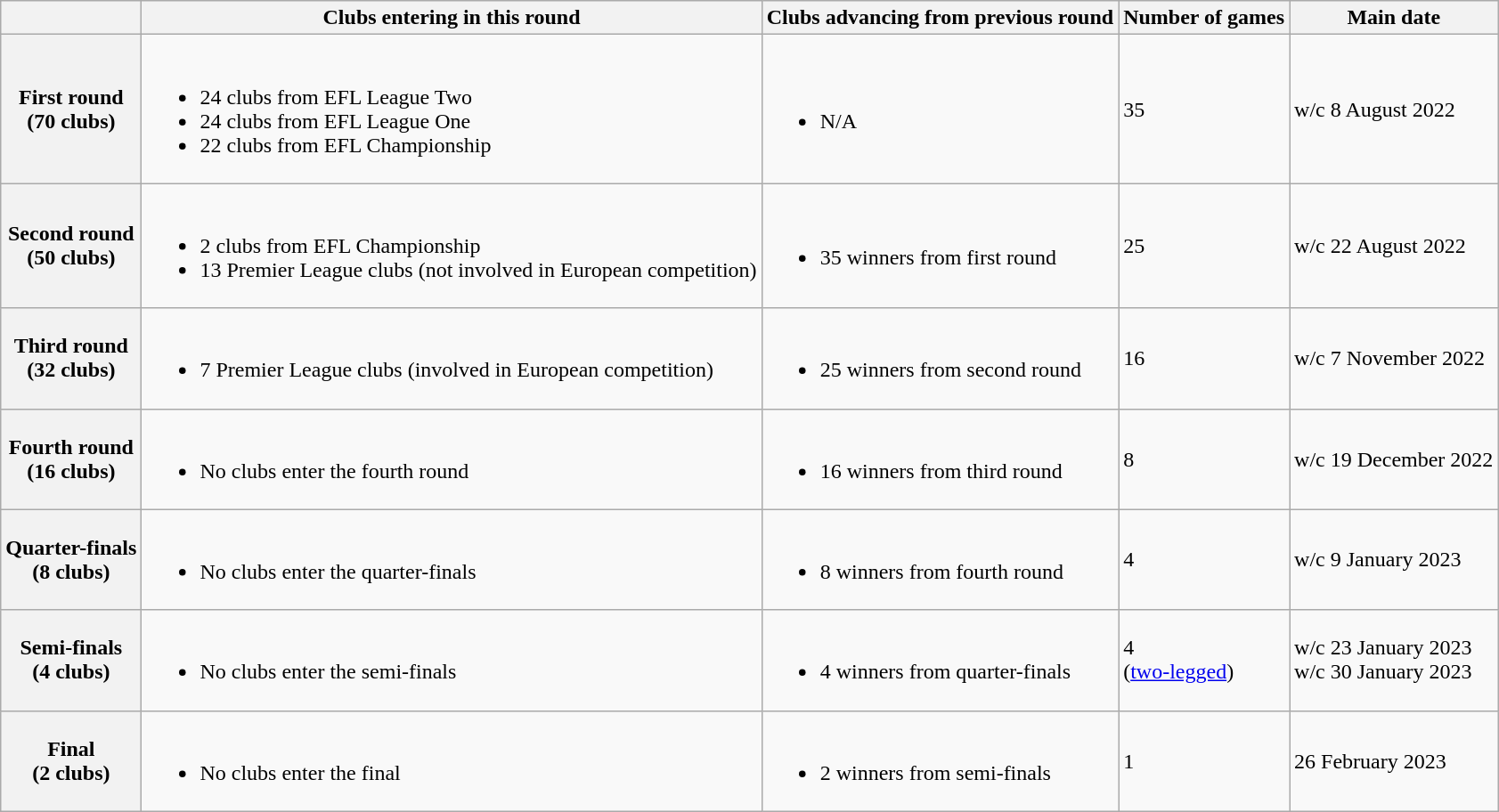<table class="wikitable">
<tr>
<th></th>
<th>Clubs entering in this round</th>
<th>Clubs advancing from previous round</th>
<th>Number of games</th>
<th>Main date</th>
</tr>
<tr>
<th>First round<br>(70 clubs)</th>
<td><br><ul><li>24 clubs from EFL League Two</li><li>24 clubs from EFL League One</li><li>22 clubs from EFL Championship</li></ul></td>
<td><br><ul><li>N/A</li></ul></td>
<td>35</td>
<td>w/c 8 August 2022</td>
</tr>
<tr>
<th>Second round<br>(50 clubs)</th>
<td><br><ul><li>2 clubs from EFL Championship</li><li>13 Premier League clubs (not involved in European competition)</li></ul></td>
<td><br><ul><li>35 winners from first round</li></ul></td>
<td>25</td>
<td>w/c 22 August 2022</td>
</tr>
<tr>
<th>Third round<br>(32 clubs)</th>
<td><br><ul><li>7 Premier League clubs (involved in European competition)</li></ul></td>
<td><br><ul><li>25 winners from second round</li></ul></td>
<td>16</td>
<td>w/c 7 November 2022</td>
</tr>
<tr>
<th>Fourth round<br>(16 clubs)</th>
<td><br><ul><li>No clubs enter the fourth round</li></ul></td>
<td><br><ul><li>16 winners from third round</li></ul></td>
<td>8</td>
<td>w/c 19 December 2022</td>
</tr>
<tr>
<th>Quarter-finals<br>(8 clubs)</th>
<td><br><ul><li>No clubs enter the quarter-finals</li></ul></td>
<td><br><ul><li>8 winners from fourth round</li></ul></td>
<td>4</td>
<td>w/c 9 January 2023</td>
</tr>
<tr>
<th>Semi-finals<br>(4 clubs)</th>
<td><br><ul><li>No clubs enter the semi-finals</li></ul></td>
<td><br><ul><li>4 winners from quarter-finals</li></ul></td>
<td>4<br>(<a href='#'>two-legged</a>)</td>
<td>w/c 23 January 2023<br>w/c 30 January 2023</td>
</tr>
<tr>
<th>Final<br>(2 clubs)</th>
<td><br><ul><li>No clubs enter the final</li></ul></td>
<td><br><ul><li>2 winners from semi-finals</li></ul></td>
<td>1</td>
<td>26 February 2023</td>
</tr>
</table>
